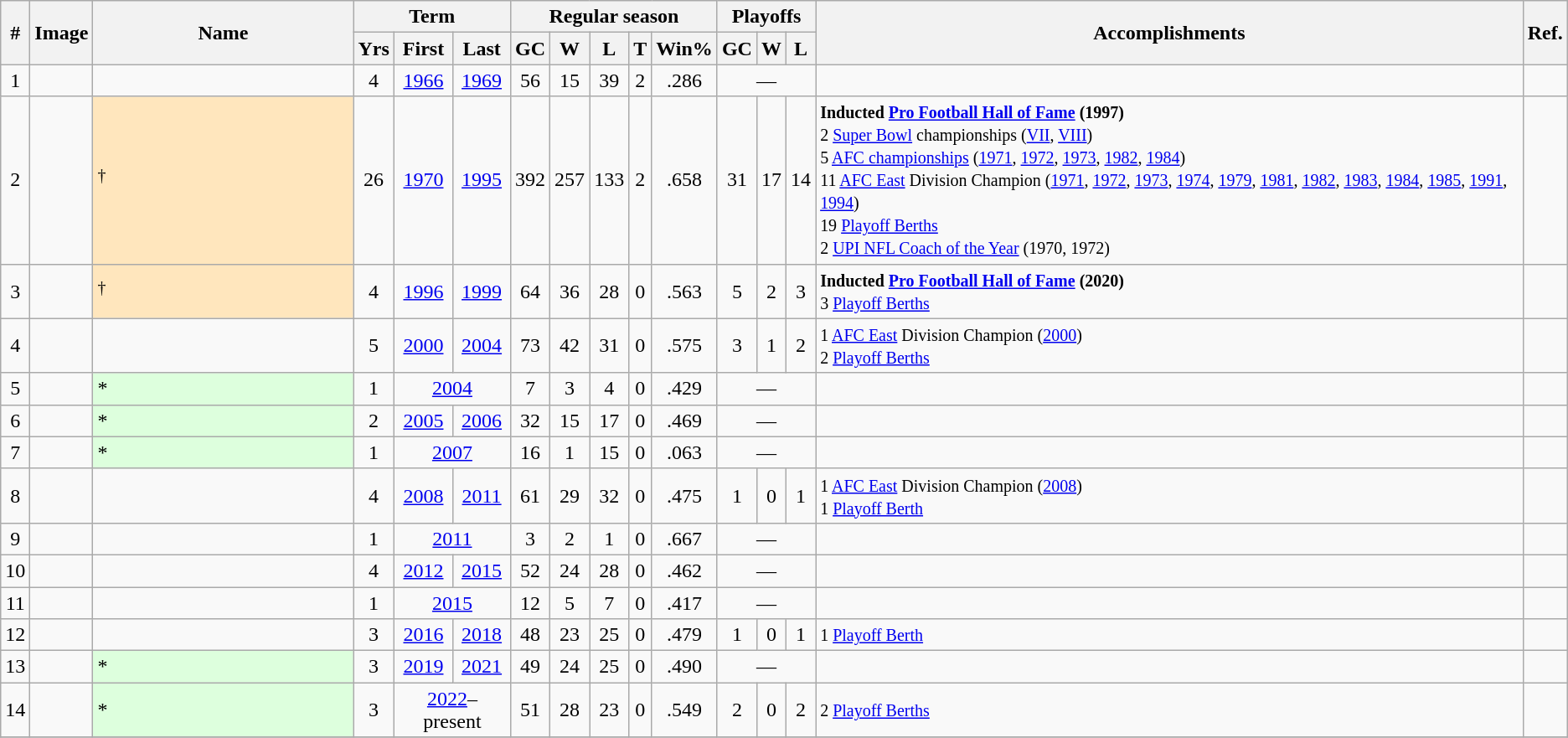<table class="wikitable sortable" style="text-align:center">
<tr>
<th rowspan="2">#</th>
<th rowspan="2">Image</th>
<th rowspan="2" width="200">Name</th>
<th colspan="3">Term</th>
<th colspan="5">Regular season</th>
<th colspan="3">Playoffs</th>
<th rowspan="2" class="unsortable">Accomplishments</th>
<th rowspan="2" class="unsortable">Ref.</th>
</tr>
<tr>
<th>Yrs</th>
<th>First</th>
<th>Last</th>
<th>GC</th>
<th>W</th>
<th>L</th>
<th class="unsortable">T</th>
<th>Win%</th>
<th>GC</th>
<th>W</th>
<th>L</th>
</tr>
<tr>
<td>1</td>
<td></td>
<td align="left"></td>
<td>4</td>
<td><a href='#'>1966</a></td>
<td><a href='#'>1969</a></td>
<td>56</td>
<td>15</td>
<td>39</td>
<td>2</td>
<td>.286</td>
<td colspan="3">—</td>
<td></td>
<td></td>
</tr>
<tr>
<td>2</td>
<td></td>
<td align="left" style="background-color:#FFE6BD"> <sup>†</sup></td>
<td>26</td>
<td><a href='#'>1970</a></td>
<td><a href='#'>1995</a></td>
<td>392</td>
<td>257</td>
<td>133</td>
<td>2</td>
<td>.658</td>
<td>31</td>
<td>17</td>
<td>14</td>
<td align="left"><small><strong>Inducted <a href='#'>Pro Football Hall of Fame</a> (1997)</strong><br>2 <a href='#'>Super Bowl</a> championships (<a href='#'>VII</a>, <a href='#'>VIII</a>)<br>5 <a href='#'>AFC championships</a> (<a href='#'>1971</a>, <a href='#'>1972</a>, <a href='#'>1973</a>, <a href='#'>1982</a>, <a href='#'>1984</a>)<br>11 <a href='#'>AFC East</a> Division Champion (<a href='#'>1971</a>, <a href='#'>1972</a>, <a href='#'>1973</a>, <a href='#'>1974</a>, <a href='#'>1979</a>, <a href='#'>1981</a>, <a href='#'>1982</a>, <a href='#'>1983</a>, <a href='#'>1984</a>, <a href='#'>1985</a>, <a href='#'>1991</a>, <a href='#'>1994</a>)<br>19 <a href='#'>Playoff Berths</a><br>2 <a href='#'>UPI NFL Coach of the Year</a> (1970, 1972)</small></td>
<td></td>
</tr>
<tr>
<td>3</td>
<td></td>
<td align="left" style="background-color:#FFE6BD"> <sup>†</sup></td>
<td>4</td>
<td><a href='#'>1996</a></td>
<td><a href='#'>1999</a></td>
<td>64</td>
<td>36</td>
<td>28</td>
<td>0</td>
<td>.563</td>
<td>5</td>
<td>2</td>
<td>3</td>
<td align="left"><small><strong>Inducted <a href='#'>Pro Football Hall of Fame</a> (2020)</strong><br>3 <a href='#'>Playoff Berths</a></small></td>
<td></td>
</tr>
<tr>
<td>4</td>
<td></td>
<td align="left"></td>
<td>5</td>
<td><a href='#'>2000</a></td>
<td><a href='#'>2004</a></td>
<td>73</td>
<td>42</td>
<td>31</td>
<td>0</td>
<td>.575</td>
<td>3</td>
<td>1</td>
<td>2</td>
<td align="left"><small>1 <a href='#'>AFC East</a> Division Champion (<a href='#'>2000</a>) <br>2 <a href='#'>Playoff Berths</a></small></td>
<td></td>
</tr>
<tr>
<td>5</td>
<td></td>
<td align="left" style="background-color:#ddffdd">*</td>
<td>1</td>
<td colspan="2"><a href='#'>2004</a></td>
<td>7</td>
<td>3</td>
<td>4</td>
<td>0</td>
<td>.429</td>
<td colspan="3">—</td>
<td></td>
<td></td>
</tr>
<tr>
<td>6</td>
<td></td>
<td align="left" style="background-color:#ddffdd">*</td>
<td>2</td>
<td><a href='#'>2005</a></td>
<td><a href='#'>2006</a></td>
<td>32</td>
<td>15</td>
<td>17</td>
<td>0</td>
<td>.469</td>
<td colspan="3">—</td>
<td></td>
<td></td>
</tr>
<tr>
<td>7</td>
<td></td>
<td align="left" style="background-color:#ddffdd">*</td>
<td>1</td>
<td colspan="2"><a href='#'>2007</a></td>
<td>16</td>
<td>1</td>
<td>15</td>
<td>0</td>
<td>.063</td>
<td colspan="3">—</td>
<td></td>
<td></td>
</tr>
<tr>
<td>8</td>
<td></td>
<td align="left"></td>
<td>4</td>
<td><a href='#'>2008</a></td>
<td><a href='#'>2011</a></td>
<td>61</td>
<td>29</td>
<td>32</td>
<td>0</td>
<td>.475</td>
<td>1</td>
<td>0</td>
<td>1</td>
<td align="left"><small>1 <a href='#'>AFC East</a> Division Champion (<a href='#'>2008</a>) <br>1 <a href='#'>Playoff Berth</a></small></td>
<td></td>
</tr>
<tr>
<td>9</td>
<td></td>
<td align="left"></td>
<td>1</td>
<td colspan="2"><a href='#'>2011</a></td>
<td>3</td>
<td>2</td>
<td>1</td>
<td>0</td>
<td>.667</td>
<td colspan="3">—</td>
<td></td>
<td></td>
</tr>
<tr>
<td>10</td>
<td></td>
<td align="left"></td>
<td>4</td>
<td><a href='#'>2012</a></td>
<td><a href='#'>2015</a></td>
<td>52</td>
<td>24</td>
<td>28</td>
<td>0</td>
<td>.462</td>
<td colspan="3">—</td>
<td></td>
<td></td>
</tr>
<tr>
<td>11</td>
<td></td>
<td align="left"></td>
<td>1</td>
<td colspan="2"><a href='#'>2015</a></td>
<td>12</td>
<td>5</td>
<td>7</td>
<td>0</td>
<td>.417</td>
<td colspan="3">—</td>
<td></td>
<td></td>
</tr>
<tr>
<td>12</td>
<td></td>
<td align="left"></td>
<td>3</td>
<td><a href='#'>2016</a></td>
<td><a href='#'>2018</a></td>
<td>48</td>
<td>23</td>
<td>25</td>
<td>0</td>
<td>.479</td>
<td>1</td>
<td>0</td>
<td>1</td>
<td align="left"><small>1 <a href='#'>Playoff Berth</a></small></td>
<td></td>
</tr>
<tr>
<td>13</td>
<td></td>
<td align="left" style="background-color:#ddffdd">*</td>
<td>3</td>
<td><a href='#'>2019</a></td>
<td><a href='#'>2021</a></td>
<td>49</td>
<td>24</td>
<td>25</td>
<td>0</td>
<td>.490</td>
<td colspan="3">—</td>
<td></td>
<td></td>
</tr>
<tr>
<td>14</td>
<td></td>
<td align="left" style="background-color:#ddffdd">*</td>
<td>3</td>
<td colspan="2"><a href='#'>2022</a>–present</td>
<td>51</td>
<td>28</td>
<td>23</td>
<td>0</td>
<td>.549</td>
<td>2</td>
<td>0</td>
<td>2</td>
<td align="left"><small>2 <a href='#'>Playoff Berths</a></small></td>
<td></td>
</tr>
<tr>
</tr>
</table>
